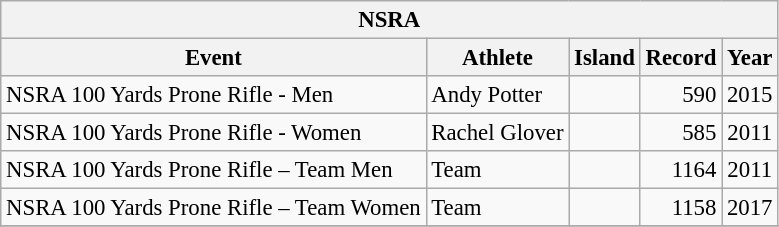<table class="wikitable" style="text-align: center; font-size:95%;">
<tr>
<th colspan=5>NSRA</th>
</tr>
<tr>
<th colspan=1>Event</th>
<th colspan=1>Athlete</th>
<th colspan=1>Island</th>
<th colspan=1>Record</th>
<th colspan=1>Year</th>
</tr>
<tr>
<td align="left">NSRA 100 Yards Prone Rifle - Men</td>
<td align="left">Andy Potter</td>
<td></td>
<td align="right">590</td>
<td>2015</td>
</tr>
<tr>
<td align="left">NSRA 100 Yards Prone Rifle - Women</td>
<td align="left">Rachel Glover</td>
<td></td>
<td align="right">585</td>
<td>2011</td>
</tr>
<tr>
<td align="left">NSRA 100 Yards Prone Rifle – Team Men</td>
<td align="left">Team</td>
<td></td>
<td align="right">1164</td>
<td>2011</td>
</tr>
<tr>
<td align="left">NSRA 100 Yards Prone Rifle – Team Women</td>
<td align="left">Team</td>
<td></td>
<td align="right">1158</td>
<td>2017</td>
</tr>
<tr>
</tr>
</table>
